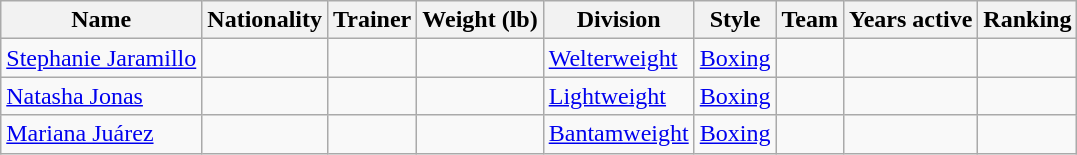<table class="wikitable sortable">
<tr>
<th><strong>Name</strong></th>
<th><strong>Nationality</strong></th>
<th><strong>Trainer</strong></th>
<th><strong>Weight (lb)</strong></th>
<th><strong>Division</strong></th>
<th><strong>Style</strong></th>
<th><strong>Team</strong></th>
<th><strong>Years active</strong></th>
<th><strong>Ranking</strong></th>
</tr>
<tr>
<td><a href='#'>Stephanie Jaramillo</a></td>
<td></td>
<td></td>
<td></td>
<td><a href='#'>Welterweight</a></td>
<td><a href='#'>Boxing</a></td>
<td></td>
<td></td>
<td></td>
</tr>
<tr>
<td><a href='#'>Natasha Jonas</a></td>
<td></td>
<td></td>
<td></td>
<td><a href='#'>Lightweight</a></td>
<td><a href='#'>Boxing</a></td>
<td></td>
<td></td>
<td></td>
</tr>
<tr>
<td><a href='#'>Mariana Juárez</a></td>
<td></td>
<td></td>
<td></td>
<td><a href='#'>Bantamweight</a></td>
<td><a href='#'>Boxing</a></td>
<td></td>
<td></td>
<td></td>
</tr>
</table>
